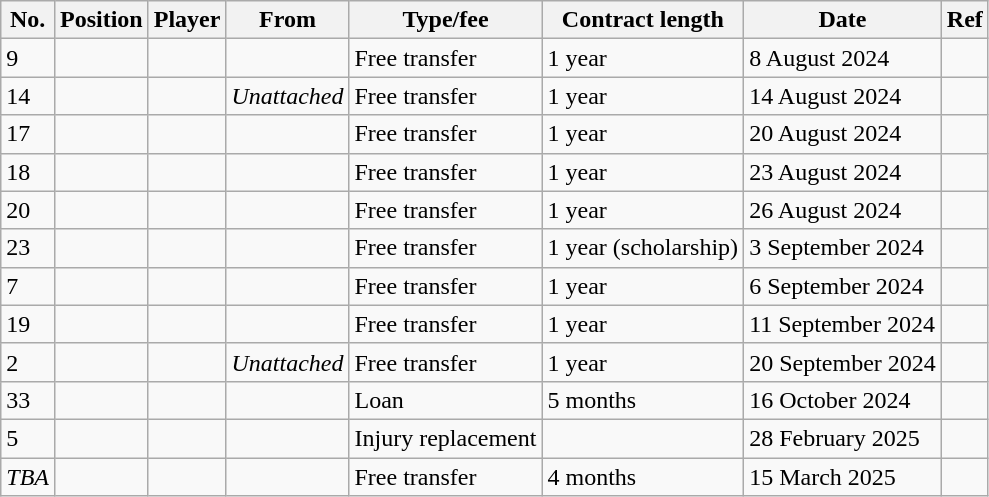<table class="wikitable plainrowheaders sortable" style="text-align:center; text-align:left">
<tr>
<th scope="col">No.</th>
<th scope="col">Position</th>
<th scope="col">Player</th>
<th scope="col">From</th>
<th scope="col">Type/fee</th>
<th scope="col">Contract length</th>
<th scope="col">Date</th>
<th scope="col" class="unsortable">Ref</th>
</tr>
<tr>
<td>9</td>
<td></td>
<td align=left></td>
<td></td>
<td>Free transfer</td>
<td>1 year</td>
<td>8 August 2024</td>
<td></td>
</tr>
<tr>
<td>14</td>
<td></td>
<td align=left></td>
<td><em>Unattached</em></td>
<td>Free transfer</td>
<td>1 year</td>
<td>14 August 2024</td>
<td></td>
</tr>
<tr>
<td>17</td>
<td></td>
<td align=left></td>
<td></td>
<td>Free transfer</td>
<td>1 year</td>
<td>20 August 2024</td>
<td></td>
</tr>
<tr>
<td>18</td>
<td></td>
<td align=left></td>
<td></td>
<td>Free transfer</td>
<td>1 year</td>
<td>23 August 2024</td>
<td></td>
</tr>
<tr>
<td>20</td>
<td></td>
<td align=left></td>
<td></td>
<td>Free transfer</td>
<td>1 year</td>
<td>26 August 2024</td>
<td></td>
</tr>
<tr>
<td>23</td>
<td></td>
<td align=left></td>
<td></td>
<td>Free transfer</td>
<td>1 year (scholarship)</td>
<td>3 September 2024</td>
<td></td>
</tr>
<tr>
<td>7</td>
<td></td>
<td align=left></td>
<td></td>
<td>Free transfer</td>
<td>1 year</td>
<td>6 September 2024</td>
<td></td>
</tr>
<tr>
<td>19</td>
<td></td>
<td align=left></td>
<td></td>
<td>Free transfer</td>
<td>1 year</td>
<td>11 September 2024</td>
<td></td>
</tr>
<tr>
<td>2</td>
<td></td>
<td align=left></td>
<td><em>Unattached</em></td>
<td>Free transfer</td>
<td>1 year</td>
<td>20 September 2024</td>
<td></td>
</tr>
<tr>
<td>33</td>
<td></td>
<td align=left></td>
<td></td>
<td>Loan</td>
<td>5 months</td>
<td>16 October 2024</td>
<td></td>
</tr>
<tr>
<td>5</td>
<td></td>
<td align=left></td>
<td></td>
<td>Injury replacement</td>
<td></td>
<td>28 February 2025</td>
<td></td>
</tr>
<tr>
<td><em>TBA</em></td>
<td></td>
<td align=left></td>
<td></td>
<td>Free transfer</td>
<td>4 months</td>
<td>15 March 2025</td>
<td></td>
</tr>
</table>
